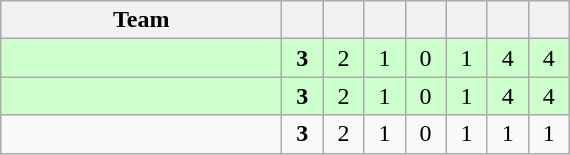<table class="wikitable" style="text-align: center;">
<tr>
<th width=180>Team</th>
<th width=20></th>
<th width=20></th>
<th width=20></th>
<th width=20></th>
<th width=20></th>
<th width=20></th>
<th width=20></th>
</tr>
<tr bgcolor=ccffcc>
<td align=left></td>
<td><strong>3</strong></td>
<td>2</td>
<td>1</td>
<td>0</td>
<td>1</td>
<td>4</td>
<td>4</td>
</tr>
<tr bgcolor=ccffcc>
<td align=left></td>
<td><strong>3</strong></td>
<td>2</td>
<td>1</td>
<td>0</td>
<td>1</td>
<td>4</td>
<td>4</td>
</tr>
<tr>
<td align=left></td>
<td><strong>3</strong></td>
<td>2</td>
<td>1</td>
<td>0</td>
<td>1</td>
<td>1</td>
<td>1</td>
</tr>
</table>
